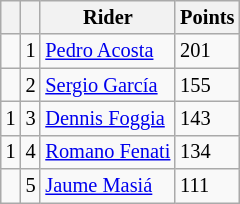<table class="wikitable" style="font-size: 85%;">
<tr>
<th></th>
<th></th>
<th>Rider</th>
<th>Points</th>
</tr>
<tr>
<td></td>
<td align=center>1</td>
<td> <a href='#'>Pedro Acosta</a></td>
<td align=left>201</td>
</tr>
<tr>
<td></td>
<td align=center>2</td>
<td> <a href='#'>Sergio García</a></td>
<td align=left>155</td>
</tr>
<tr>
<td> 1</td>
<td align=center>3</td>
<td> <a href='#'>Dennis Foggia</a></td>
<td align=left>143</td>
</tr>
<tr>
<td> 1</td>
<td align=center>4</td>
<td> <a href='#'>Romano Fenati</a></td>
<td align=left>134</td>
</tr>
<tr>
<td></td>
<td align=center>5</td>
<td> <a href='#'>Jaume Masiá</a></td>
<td align=left>111</td>
</tr>
</table>
